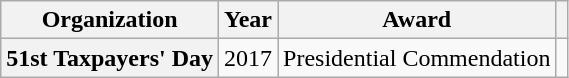<table class="wikitable plainrowheaders" style="width:auto">
<tr>
<th scope="col">Organization</th>
<th scope="col">Year</th>
<th scope="col">Award</th>
<th scope="col" class="unsortable"></th>
</tr>
<tr>
<th scope="row">51st Taxpayers' Day</th>
<td style="text-align:center">2017</td>
<td>Presidential Commendation</td>
<td style="text-align:center"></td>
</tr>
</table>
